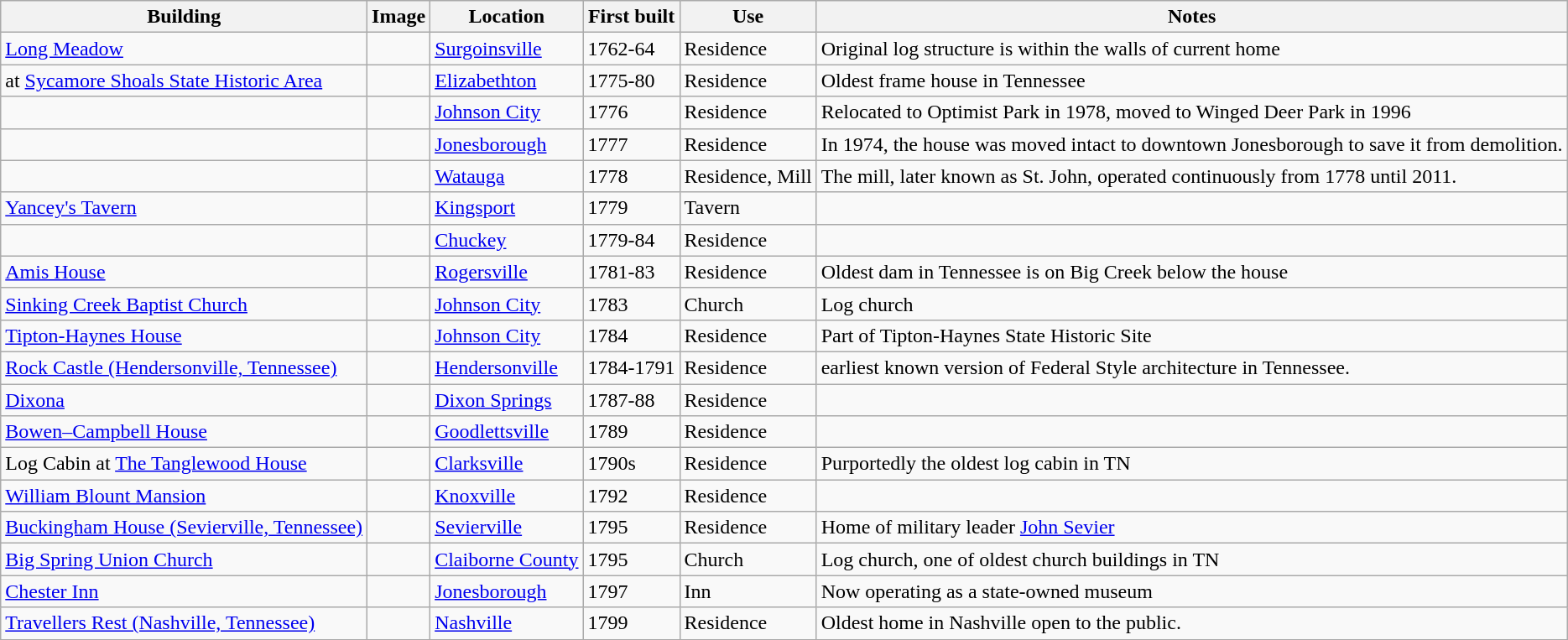<table class="wikitable sortable">
<tr>
<th>Building</th>
<th class="unsortable">Image</th>
<th>Location</th>
<th>First built</th>
<th>Use</th>
<th class="unsortable">Notes</th>
</tr>
<tr>
<td><a href='#'>Long Meadow</a></td>
<td></td>
<td><a href='#'>Surgoinsville</a></td>
<td>1762-64</td>
<td>Residence</td>
<td>Original log structure is within the walls of current home</td>
</tr>
<tr>
<td> at <a href='#'>Sycamore Shoals State Historic Area</a></td>
<td></td>
<td><a href='#'>Elizabethton</a></td>
<td>1775-80</td>
<td>Residence</td>
<td>Oldest frame house in Tennessee</td>
</tr>
<tr>
<td></td>
<td></td>
<td><a href='#'>Johnson City</a></td>
<td>1776</td>
<td>Residence</td>
<td>Relocated to Optimist Park in 1978, moved to Winged Deer Park in 1996</td>
</tr>
<tr>
<td></td>
<td></td>
<td><a href='#'>Jonesborough</a></td>
<td>1777</td>
<td>Residence</td>
<td>In 1974, the house was moved intact to downtown Jonesborough to save it from demolition.</td>
</tr>
<tr>
<td></td>
<td></td>
<td><a href='#'>Watauga</a></td>
<td>1778</td>
<td>Residence, Mill</td>
<td>The mill, later known as St. John, operated continuously from 1778 until 2011.</td>
</tr>
<tr>
<td><a href='#'>Yancey's Tavern</a></td>
<td></td>
<td><a href='#'>Kingsport</a></td>
<td>1779</td>
<td>Tavern</td>
<td></td>
</tr>
<tr>
<td></td>
<td></td>
<td><a href='#'>Chuckey</a></td>
<td>1779-84</td>
<td>Residence</td>
<td></td>
</tr>
<tr>
<td><a href='#'>Amis House</a></td>
<td></td>
<td><a href='#'>Rogersville</a></td>
<td>1781-83</td>
<td>Residence</td>
<td>Oldest dam in Tennessee is on Big Creek below the house</td>
</tr>
<tr>
<td><a href='#'>Sinking Creek Baptist Church</a></td>
<td></td>
<td><a href='#'>Johnson City</a></td>
<td>1783</td>
<td>Church</td>
<td>Log church</td>
</tr>
<tr>
<td><a href='#'>Tipton-Haynes House</a></td>
<td></td>
<td><a href='#'>Johnson City</a></td>
<td>1784</td>
<td>Residence</td>
<td>Part of Tipton-Haynes State Historic Site</td>
</tr>
<tr>
<td><a href='#'>Rock Castle (Hendersonville, Tennessee)</a></td>
<td></td>
<td><a href='#'>Hendersonville</a></td>
<td>1784-1791</td>
<td>Residence</td>
<td>earliest known version of Federal Style architecture in Tennessee.</td>
</tr>
<tr>
<td><a href='#'>Dixona</a></td>
<td></td>
<td><a href='#'>Dixon Springs</a></td>
<td>1787-88</td>
<td>Residence</td>
<td></td>
</tr>
<tr>
<td><a href='#'>Bowen–Campbell House</a></td>
<td></td>
<td><a href='#'>Goodlettsville</a></td>
<td>1789</td>
<td>Residence</td>
<td></td>
</tr>
<tr>
<td>Log Cabin at <a href='#'>The Tanglewood House</a></td>
<td></td>
<td><a href='#'>Clarksville</a></td>
<td>1790s</td>
<td>Residence</td>
<td>Purportedly the oldest log cabin in TN</td>
</tr>
<tr>
<td><a href='#'>William Blount Mansion</a></td>
<td></td>
<td><a href='#'>Knoxville</a></td>
<td>1792</td>
<td>Residence</td>
<td></td>
</tr>
<tr>
<td><a href='#'>Buckingham House (Sevierville, Tennessee)</a></td>
<td></td>
<td><a href='#'>Sevierville</a></td>
<td>1795</td>
<td>Residence</td>
<td>Home of military leader <a href='#'>John Sevier</a></td>
</tr>
<tr>
<td><a href='#'>Big Spring Union Church</a></td>
<td></td>
<td><a href='#'>Claiborne County</a></td>
<td>1795</td>
<td>Church</td>
<td>Log church, one of oldest church buildings in TN</td>
</tr>
<tr>
<td><a href='#'>Chester Inn</a></td>
<td></td>
<td><a href='#'>Jonesborough</a></td>
<td>1797</td>
<td>Inn</td>
<td>Now operating as a state-owned museum</td>
</tr>
<tr>
<td><a href='#'>Travellers Rest (Nashville, Tennessee)</a></td>
<td></td>
<td><a href='#'>Nashville</a></td>
<td>1799</td>
<td>Residence</td>
<td>Oldest home in Nashville open to the public.</td>
</tr>
<tr>
</tr>
</table>
